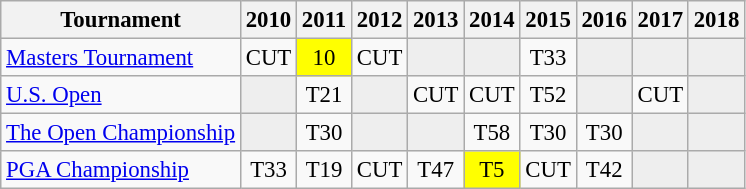<table class="wikitable" style="font-size:95%;text-align:center;">
<tr>
<th>Tournament</th>
<th>2010</th>
<th>2011</th>
<th>2012</th>
<th>2013</th>
<th>2014</th>
<th>2015</th>
<th>2016</th>
<th>2017</th>
<th>2018</th>
</tr>
<tr>
<td align=left><a href='#'>Masters Tournament</a></td>
<td>CUT</td>
<td style="background:yellow;">10</td>
<td>CUT</td>
<td style="background:#eeeeee;"></td>
<td style="background:#eeeeee;"></td>
<td>T33</td>
<td style="background:#eeeeee;"></td>
<td style="background:#eeeeee;"></td>
<td style="background:#eeeeee;"></td>
</tr>
<tr>
<td align=left><a href='#'>U.S. Open</a></td>
<td style="background:#eeeeee;"></td>
<td>T21</td>
<td style="background:#eeeeee;"></td>
<td>CUT</td>
<td>CUT</td>
<td>T52</td>
<td style="background:#eeeeee;"></td>
<td>CUT</td>
<td style="background:#eeeeee;"></td>
</tr>
<tr>
<td align=left><a href='#'>The Open Championship</a></td>
<td style="background:#eeeeee;"></td>
<td>T30</td>
<td style="background:#eeeeee;"></td>
<td style="background:#eeeeee;"></td>
<td>T58</td>
<td>T30</td>
<td>T30</td>
<td style="background:#eeeeee;"></td>
<td style="background:#eeeeee;"></td>
</tr>
<tr>
<td align=left><a href='#'>PGA Championship</a></td>
<td>T33</td>
<td>T19</td>
<td>CUT</td>
<td>T47</td>
<td style="background:yellow;">T5</td>
<td>CUT</td>
<td>T42</td>
<td style="background:#eeeeee;"></td>
<td style="background:#eeeeee;"></td>
</tr>
</table>
